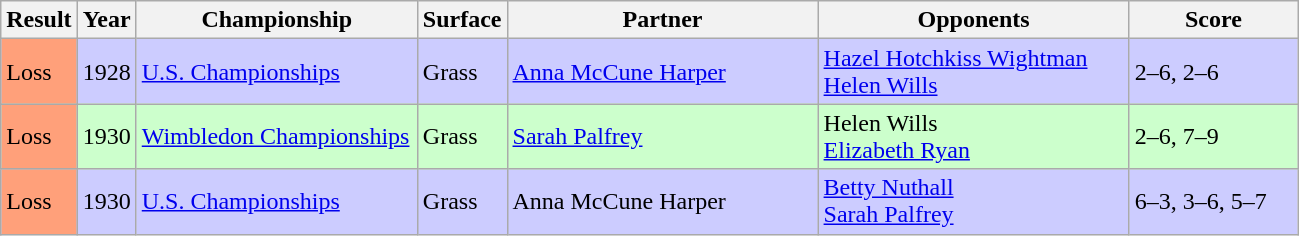<table class="sortable wikitable">
<tr>
<th style="width:40px">Result</th>
<th style="width:30px">Year</th>
<th style="width:180px">Championship</th>
<th style="width:50px">Surface</th>
<th style="width:200px">Partner</th>
<th style="width:200px">Opponents</th>
<th style="width:105px" class="unsortable">Score</th>
</tr>
<tr style="background:#ccf;">
<td style="background:#ffa07a;">Loss</td>
<td>1928</td>
<td><a href='#'>U.S. Championships</a></td>
<td>Grass</td>
<td> <a href='#'>Anna McCune Harper</a></td>
<td> <a href='#'>Hazel Hotchkiss Wightman</a> <br>  <a href='#'>Helen Wills</a></td>
<td>2–6, 2–6</td>
</tr>
<tr style="background:#cfc;">
<td style="background:#ffa07a;">Loss</td>
<td>1930</td>
<td><a href='#'>Wimbledon Championships</a></td>
<td>Grass</td>
<td> <a href='#'>Sarah Palfrey</a></td>
<td> Helen Wills <br>  <a href='#'>Elizabeth Ryan</a></td>
<td>2–6, 7–9</td>
</tr>
<tr style="background:#ccf;">
<td style="background:#ffa07a;">Loss</td>
<td>1930</td>
<td><a href='#'>U.S. Championships</a></td>
<td>Grass</td>
<td> Anna McCune Harper</td>
<td> <a href='#'>Betty Nuthall</a> <br>  <a href='#'>Sarah Palfrey</a></td>
<td>6–3, 3–6, 5–7</td>
</tr>
</table>
